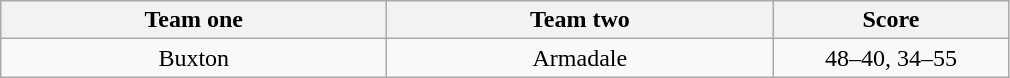<table class="wikitable" style="text-align: center">
<tr>
<th width=250>Team one</th>
<th width=250>Team two</th>
<th width=150>Score</th>
</tr>
<tr>
<td>Buxton</td>
<td>Armadale</td>
<td>48–40, 34–55</td>
</tr>
</table>
